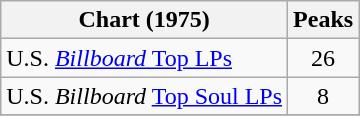<table class="wikitable">
<tr>
<th>Chart (1975)</th>
<th>Peaks<br></th>
</tr>
<tr>
<td>U.S. <a href='#'><em>Billboard</em> Top LPs</a></td>
<td align="center">26</td>
</tr>
<tr>
<td>U.S. <em>Billboard</em> <a href='#'>Top Soul LPs</a></td>
<td align="center">8</td>
</tr>
<tr>
</tr>
</table>
